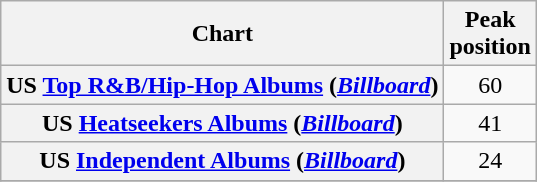<table class="wikitable plainrowheaders sortable" style="text-align:center;" border="1">
<tr>
<th scope="col">Chart</th>
<th scope="col">Peak<br>position</th>
</tr>
<tr>
<th scope="row">US <a href='#'>Top R&B/Hip-Hop Albums</a> (<em><a href='#'>Billboard</a></em>)</th>
<td>60</td>
</tr>
<tr>
<th scope="row">US <a href='#'>Heatseekers Albums</a> (<em><a href='#'>Billboard</a></em>)</th>
<td>41</td>
</tr>
<tr>
<th scope="row">US <a href='#'>Independent Albums</a> (<em><a href='#'>Billboard</a></em>)</th>
<td>24</td>
</tr>
<tr>
</tr>
</table>
